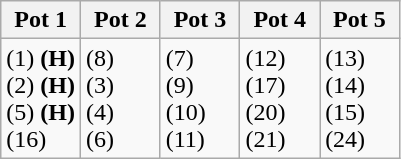<table class="wikitable">
<tr>
<th width=20%>Pot 1</th>
<th width=20%>Pot 2</th>
<th width=20%>Pot 3</th>
<th width=20%>Pot 4</th>
<th width=20%>Pot 5</th>
</tr>
<tr>
<td> (1) <strong>(H)</strong> <br>  (2) <strong>(H)</strong> <br>  (5) <strong>(H)</strong> <br>  (16)</td>
<td> (8) <br>  (3) <br>  (4) <br>  (6)</td>
<td> (7) <br>  (9) <br>  (10) <br>  (11)</td>
<td> (12) <br>  (17) <br>  (20) <br>  (21)</td>
<td> (13) <br>  (14) <br>  (15) <br>  (24)</td>
</tr>
</table>
